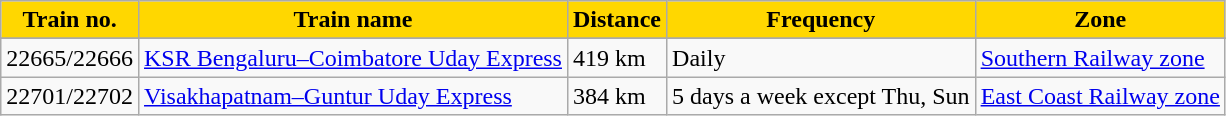<table class="wikitable sortable">
<tr>
<th style="background-color:gold;">Train no.</th>
<th style="background-color:gold;">Train name</th>
<th style="background-color:gold;">Distance</th>
<th style="background-color:gold;">Frequency</th>
<th style="background-color:gold;">Zone</th>
</tr>
<tr>
</tr>
<tr>
<td>22665/22666</td>
<td><a href='#'>KSR Bengaluru–Coimbatore Uday Express</a></td>
<td>419 km</td>
<td>Daily</td>
<td><a href='#'>Southern Railway zone</a></td>
</tr>
<tr>
<td>22701/22702</td>
<td><a href='#'>Visakhapatnam–Guntur Uday Express</a></td>
<td>384 km</td>
<td>5 days a week except Thu, Sun</td>
<td><a href='#'>East Coast Railway zone</a></td>
</tr>
</table>
